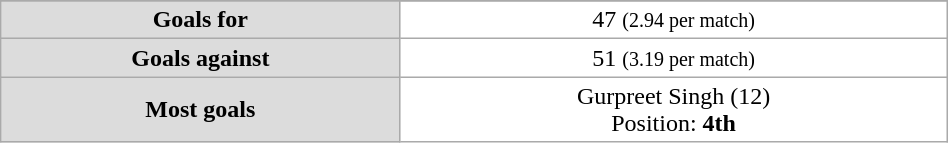<table class="wikitable" style="width:50%;text-align:center">
<tr>
</tr>
<tr>
<td style="background:gainsboro;"><strong>Goals for</strong></td>
<td style="background:white;">47 <small>(2.94 per match)</small></td>
</tr>
<tr>
<td style="background:gainsboro;"><strong>Goals against</strong></td>
<td style="background:white;">51 <small>(3.19 per match)</small></td>
</tr>
<tr>
<td style="background:gainsboro;"><strong>Most goals</strong></td>
<td style="background:white;"> Gurpreet Singh (12) <br> Position: <strong>4th</strong></td>
</tr>
</table>
